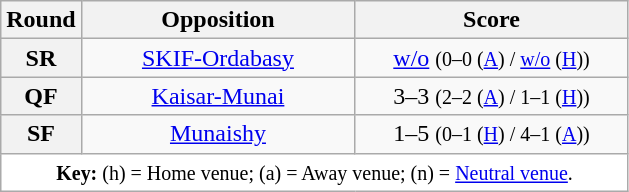<table class="wikitable plainrowheaders" style="text-align:center;margin:0">
<tr>
<th scope="col" style="width:35px">Round</th>
<th scope="col" style="width:175px">Opposition</th>
<th scope="col" style="width:175px">Score</th>
</tr>
<tr>
<th scope=row style="text-align:center">SR</th>
<td><a href='#'>SKIF-Ordabasy</a></td>
<td><a href='#'>w/o</a> <small>(0–0 (<a href='#'>A</a>) / <a href='#'>w/o</a> (<a href='#'>H</a>))</small></td>
</tr>
<tr>
<th scope=row style="text-align:center">QF</th>
<td><a href='#'>Kaisar-Munai</a></td>
<td>3–3 <small>(2–2 (<a href='#'>A</a>) / 1–1 (<a href='#'>H</a>))</small></td>
</tr>
<tr>
<th scope=row style="text-align:center">SF</th>
<td><a href='#'>Munaishy</a></td>
<td>1–5 <small>(0–1 (<a href='#'>H</a>) / 4–1 (<a href='#'>A</a>))</small></td>
</tr>
<tr>
<td colspan="3" style="background-color:white"><small><strong>Key:</strong> (h) = Home venue; (a) = Away venue; (n) = <a href='#'>Neutral venue</a>.</small></td>
</tr>
</table>
